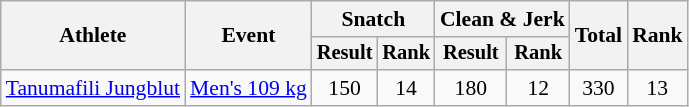<table class="wikitable" style="font-size:90%">
<tr>
<th rowspan="2">Athlete</th>
<th rowspan="2">Event</th>
<th colspan="2">Snatch</th>
<th colspan="2">Clean & Jerk</th>
<th rowspan="2">Total</th>
<th rowspan="2">Rank</th>
</tr>
<tr style="font-size:95%">
<th>Result</th>
<th>Rank</th>
<th>Result</th>
<th>Rank</th>
</tr>
<tr align=center>
<td align=left><a href='#'>Tanumafili Jungblut</a></td>
<td align=left><a href='#'>Men's 109 kg</a></td>
<td>150 <strong></strong></td>
<td>14</td>
<td>180</td>
<td>12</td>
<td>330</td>
<td>13</td>
</tr>
</table>
